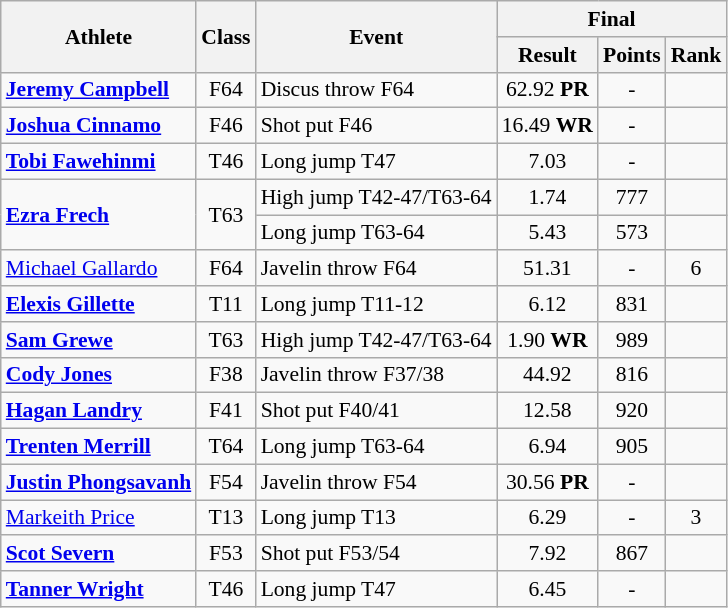<table class=wikitable style="font-size:90%">
<tr>
<th rowspan="2">Athlete</th>
<th rowspan="2">Class</th>
<th rowspan="2">Event</th>
<th colspan="3">Final</th>
</tr>
<tr>
<th>Result</th>
<th>Points</th>
<th>Rank</th>
</tr>
<tr align=center>
<td align=left><strong><a href='#'>Jeremy Campbell</a></strong></td>
<td>F64</td>
<td align=left>Discus throw F64</td>
<td>62.92 <strong>PR</strong></td>
<td>-</td>
<td></td>
</tr>
<tr align=center>
<td align=left><strong><a href='#'>Joshua Cinnamo</a></strong></td>
<td>F46</td>
<td align=left>Shot put F46</td>
<td>16.49 <strong>WR</strong></td>
<td>-</td>
<td></td>
</tr>
<tr align=center>
<td align=left><strong><a href='#'>Tobi Fawehinmi</a></strong></td>
<td>T46</td>
<td align=left>Long jump T47</td>
<td>7.03</td>
<td>-</td>
<td></td>
</tr>
<tr align=center>
<td align=left rowspan=2><strong><a href='#'>Ezra Frech</a></strong></td>
<td rowspan=2>T63</td>
<td align=left>High jump T42-47/T63-64</td>
<td>1.74</td>
<td>777</td>
<td></td>
</tr>
<tr align=center>
<td align=left>Long jump T63-64</td>
<td>5.43</td>
<td>573</td>
<td></td>
</tr>
<tr align=center>
<td align=left><a href='#'>Michael Gallardo</a></td>
<td>F64</td>
<td align=left>Javelin throw F64</td>
<td>51.31</td>
<td>-</td>
<td>6</td>
</tr>
<tr align=center>
<td align=left><strong><a href='#'>Elexis Gillette</a></strong></td>
<td>T11</td>
<td align=left>Long jump T11-12</td>
<td>6.12</td>
<td>831</td>
<td></td>
</tr>
<tr align=center>
<td align=left><strong><a href='#'>Sam Grewe</a></strong></td>
<td>T63</td>
<td align=left>High jump T42-47/T63-64</td>
<td>1.90 <strong>WR</strong></td>
<td>989</td>
<td></td>
</tr>
<tr align=center>
<td align=left><strong><a href='#'>Cody Jones</a></strong></td>
<td>F38</td>
<td align=left>Javelin throw F37/38</td>
<td>44.92</td>
<td>816</td>
<td></td>
</tr>
<tr align=center>
<td align=left><strong><a href='#'>Hagan Landry</a></strong></td>
<td>F41</td>
<td align=left>Shot put F40/41</td>
<td>12.58</td>
<td>920</td>
<td></td>
</tr>
<tr align=center>
<td align=left><strong><a href='#'>Trenten Merrill</a></strong></td>
<td>T64</td>
<td align=left>Long jump T63-64</td>
<td>6.94</td>
<td>905</td>
<td></td>
</tr>
<tr align=center>
<td align=left><strong><a href='#'>Justin Phongsavanh</a></strong></td>
<td>F54</td>
<td align=left>Javelin throw F54</td>
<td>30.56 <strong>PR</strong></td>
<td>-</td>
<td></td>
</tr>
<tr align=center>
<td align=left><a href='#'>Markeith Price</a></td>
<td>T13</td>
<td align=left>Long jump T13</td>
<td>6.29</td>
<td>-</td>
<td>3</td>
</tr>
<tr align=center>
<td align=left><strong><a href='#'>Scot Severn</a></strong></td>
<td>F53</td>
<td align=left>Shot put F53/54</td>
<td>7.92</td>
<td>867</td>
<td></td>
</tr>
<tr align=center>
<td align=left><strong><a href='#'>Tanner Wright</a></strong></td>
<td>T46</td>
<td align=left>Long jump T47</td>
<td>6.45</td>
<td>-</td>
<td></td>
</tr>
</table>
